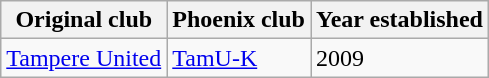<table class="wikitable">
<tr>
<th>Original club</th>
<th>Phoenix club</th>
<th>Year established</th>
</tr>
<tr>
<td><a href='#'>Tampere United</a></td>
<td><a href='#'>TamU-K</a></td>
<td>2009</td>
</tr>
</table>
